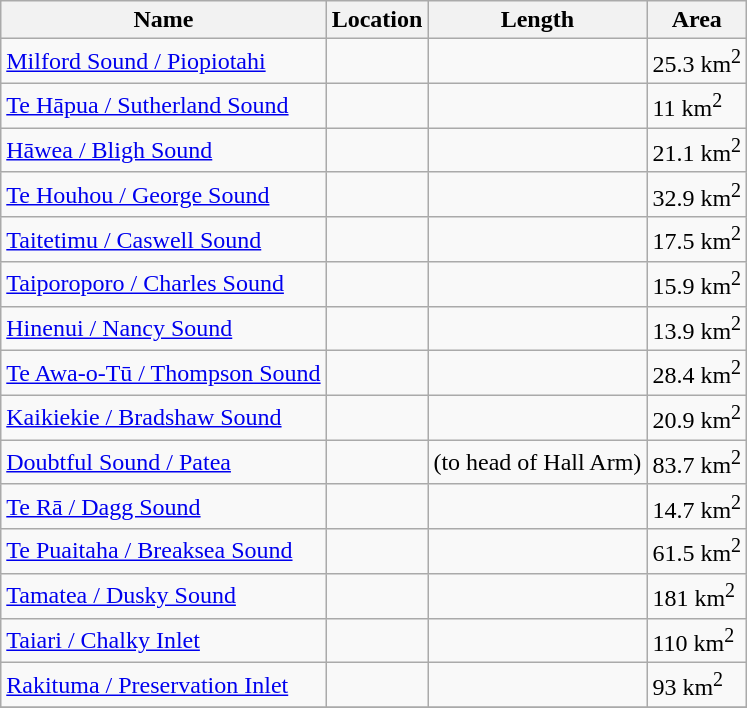<table class="wikitable">
<tr>
<th>Name</th>
<th>Location</th>
<th>Length</th>
<th>Area</th>
</tr>
<tr>
<td><a href='#'>Milford Sound / Piopiotahi</a></td>
<td></td>
<td></td>
<td>25.3 km<sup>2</sup></td>
</tr>
<tr>
<td><a href='#'>Te Hāpua / Sutherland Sound</a></td>
<td></td>
<td></td>
<td>11 km<sup>2</sup></td>
</tr>
<tr>
<td><a href='#'>Hāwea / Bligh Sound</a></td>
<td></td>
<td></td>
<td>21.1 km<sup>2</sup></td>
</tr>
<tr>
<td><a href='#'>Te Houhou / George Sound</a></td>
<td></td>
<td></td>
<td>32.9 km<sup>2</sup></td>
</tr>
<tr>
<td><a href='#'>Taitetimu / Caswell Sound</a></td>
<td></td>
<td></td>
<td>17.5 km<sup>2</sup></td>
</tr>
<tr>
<td><a href='#'>Taiporoporo / Charles Sound</a></td>
<td></td>
<td></td>
<td>15.9 km<sup>2</sup></td>
</tr>
<tr>
<td><a href='#'>Hinenui / Nancy Sound</a></td>
<td></td>
<td></td>
<td>13.9 km<sup>2</sup></td>
</tr>
<tr>
<td><a href='#'>Te Awa-o-Tū / Thompson Sound</a></td>
<td></td>
<td></td>
<td>28.4 km<sup>2</sup></td>
</tr>
<tr>
<td><a href='#'>Kaikiekie / Bradshaw Sound</a></td>
<td></td>
<td></td>
<td>20.9 km<sup>2</sup></td>
</tr>
<tr>
<td><a href='#'>Doubtful Sound / Patea</a></td>
<td></td>
<td> (to head of Hall Arm)</td>
<td>83.7 km<sup>2</sup></td>
</tr>
<tr>
<td><a href='#'>Te Rā / Dagg Sound</a></td>
<td></td>
<td></td>
<td>14.7 km<sup>2</sup></td>
</tr>
<tr>
<td><a href='#'>Te Puaitaha / Breaksea Sound</a></td>
<td></td>
<td></td>
<td>61.5 km<sup>2</sup></td>
</tr>
<tr>
<td><a href='#'>Tamatea / Dusky Sound</a></td>
<td></td>
<td></td>
<td>181 km<sup>2</sup></td>
</tr>
<tr>
<td><a href='#'>Taiari / Chalky Inlet</a></td>
<td></td>
<td></td>
<td>110 km<sup>2</sup></td>
</tr>
<tr>
<td><a href='#'>Rakituma / Preservation Inlet</a></td>
<td></td>
<td></td>
<td>93 km<sup>2</sup></td>
</tr>
<tr>
</tr>
</table>
